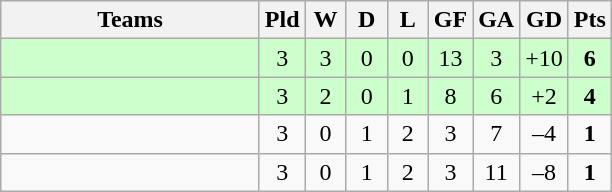<table class="wikitable" style="text-align: center;">
<tr>
<th width=165>Teams</th>
<th width=20>Pld</th>
<th width=20>W</th>
<th width=20>D</th>
<th width=20>L</th>
<th width=20>GF</th>
<th width=20>GA</th>
<th width=20>GD</th>
<th width=20>Pts</th>
</tr>
<tr align=center style="background:#ccffcc;">
<td style="text-align:left;"></td>
<td>3</td>
<td>3</td>
<td>0</td>
<td>0</td>
<td>13</td>
<td>3</td>
<td>+10</td>
<td><strong>6</strong></td>
</tr>
<tr align=center style="background:#ccffcc;">
<td style="text-align:left;"></td>
<td>3</td>
<td>2</td>
<td>0</td>
<td>1</td>
<td>8</td>
<td>6</td>
<td>+2</td>
<td><strong>4</strong></td>
</tr>
<tr align=center>
<td style="text-align:left;"></td>
<td>3</td>
<td>0</td>
<td>1</td>
<td>2</td>
<td>3</td>
<td>7</td>
<td>–4</td>
<td><strong>1</strong></td>
</tr>
<tr align=center>
<td style="text-align:left;"></td>
<td>3</td>
<td>0</td>
<td>1</td>
<td>2</td>
<td>3</td>
<td>11</td>
<td>–8</td>
<td><strong>1</strong></td>
</tr>
</table>
